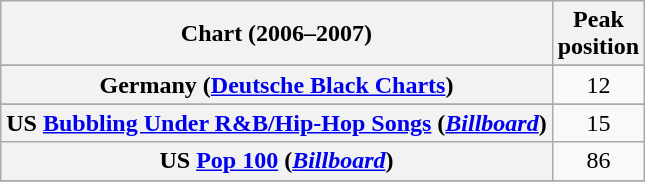<table class="wikitable sortable plainrowheaders">
<tr>
<th>Chart (2006–2007)</th>
<th>Peak<br>position</th>
</tr>
<tr>
</tr>
<tr>
</tr>
<tr>
</tr>
<tr>
</tr>
<tr>
<th scope="row">Germany (<a href='#'>Deutsche Black Charts</a>)</th>
<td style="text-align:center;">12</td>
</tr>
<tr>
</tr>
<tr>
</tr>
<tr>
</tr>
<tr>
</tr>
<tr>
</tr>
<tr>
</tr>
<tr>
</tr>
<tr>
</tr>
<tr>
<th scope="row">US <a href='#'>Bubbling Under R&B/Hip-Hop Songs</a> (<em><a href='#'>Billboard</a></em>)</th>
<td style="text-align:center;">15</td>
</tr>
<tr>
<th scope="row">US <a href='#'>Pop 100</a> (<em><a href='#'>Billboard</a></em>)</th>
<td style="text-align:center;">86</td>
</tr>
<tr>
</tr>
</table>
